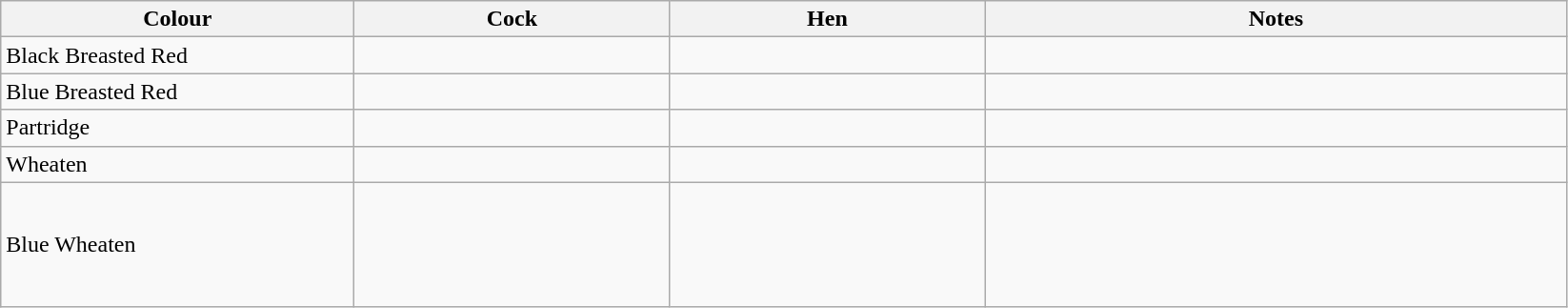<table class="wikitable">
<tr>
<th style="width: 180pt;">Colour</th>
<th style="width: 160pt;">Cock</th>
<th style="width: 160pt;">Hen</th>
<th style="width: 300pt;">Notes</th>
</tr>
<tr>
<td>Black Breasted Red</td>
<td></td>
<td></td>
<td></td>
</tr>
<tr>
<td>Blue Breasted Red</td>
<td></td>
<td></td>
<td></td>
</tr>
<tr>
<td>Partridge</td>
<td></td>
<td></td>
<td></td>
</tr>
<tr>
<td>Wheaten</td>
<td></td>
<td></td>
<td></td>
</tr>
<tr>
<td>Blue Wheaten</td>
<td style="height: 80px;"></td>
<td></td>
<td></td>
</tr>
</table>
